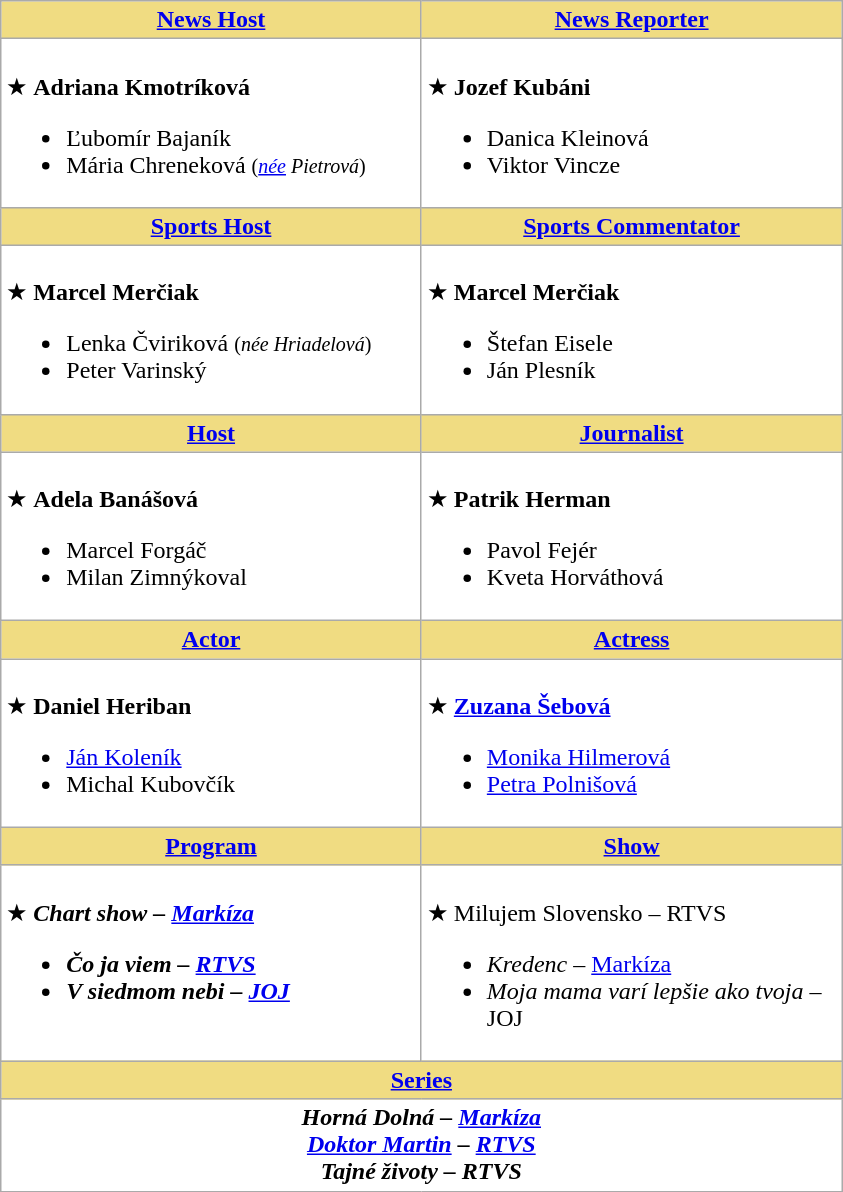<table class=wikitable style="background:white">
<tr>
<th style=background:#F0DC82 width=273><a href='#'>News Host</a></th>
<th style=background:#F0DC82 width=273><a href='#'>News Reporter</a></th>
</tr>
<tr>
<td scope=row valign=top><br>★ <strong>Adriana Kmotríková</strong><ul><li>Ľubomír Bajaník</li><li>Mária Chreneková <small>(<em><a href='#'>née</a> Pietrová</em>)</small></li></ul></td>
<td scope=row valign=top><br>★ <strong>Jozef Kubáni</strong><ul><li>Danica Kleinová</li><li>Viktor Vincze</li></ul></td>
</tr>
<tr>
<th style=background:#F0DC82 width=273><a href='#'>Sports Host</a></th>
<th style=background:#F0DC82 width=273><a href='#'>Sports Commentator</a></th>
</tr>
<tr>
<td scope=row valign=top><br>★ <strong>Marcel Merčiak</strong><ul><li>Lenka Čviriková <small>(<em>née Hriadelová</em>)</small></li><li>Peter Varinský</li></ul></td>
<td scope=row valign=top><br>★ <strong>Marcel Merčiak</strong><ul><li>Štefan Eisele</li><li>Ján Plesník</li></ul></td>
</tr>
<tr>
<th style=background:#F0DC82 width=273><a href='#'>Host</a></th>
<th style=background:#F0DC82 width=273><a href='#'>Journalist</a></th>
</tr>
<tr>
<td scope=row valign=top><br>★ <strong>Adela Banášová</strong><ul><li>Marcel Forgáč</li><li>Milan Zimnýkoval</li></ul></td>
<td scope=row valign=top><br>★ <strong>Patrik Herman</strong><ul><li>Pavol Fejér</li><li>Kveta Horváthová</li></ul></td>
</tr>
<tr>
<th style=background:#F0DC82 width=273><a href='#'>Actor</a></th>
<th style=background:#F0DC82 width=273><a href='#'>Actress</a></th>
</tr>
<tr>
<td scope=row valign=top><br>★ <strong>Daniel Heriban</strong><ul><li><a href='#'>Ján Koleník</a></li><li>Michal Kubovčík</li></ul></td>
<td scope=row valign=top><br>★ <strong><a href='#'>Zuzana Šebová</a></strong><ul><li><a href='#'>Monika Hilmerová</a></li><li><a href='#'>Petra Polnišová</a></li></ul></td>
</tr>
<tr>
<th style=background:#F0DC82 width=273><a href='#'>Program</a></th>
<th style=background:#F0DC82 width=273><a href='#'>Show</a></th>
</tr>
<tr>
<td scope=row valign=top><br>★ <strong><em>Chart show<em> – <a href='#'>Markíza</a><strong><ul><li></em>Čo ja viem<em> – <a href='#'>RTVS</a></li><li></em>V siedmom nebi<em> – <a href='#'>JOJ</a></li></ul></td>
<td scope=row valign=top><br>★ </em></strong>Milujem Slovensko</em> – RTVS</strong><ul><li><em>Kredenc</em> – <a href='#'>Markíza</a></li><li><em>Moja mama varí lepšie ako tvoja</em> – JOJ</li></ul></td>
</tr>
<tr>
<th colspan=2 style=background:#F0DC82 width=546><a href='#'>Series</a></th>
</tr>
<tr>
<td colspan=2 scope=row valign=top align=center><strong><em>Horná Dolná<em> – <a href='#'>Markíza</a><strong> <br></em><a href='#'>Doktor Martin</a><em> – <a href='#'>RTVS</a> <br></em>Tajné životy<em> – RTVS</td>
</tr>
</table>
